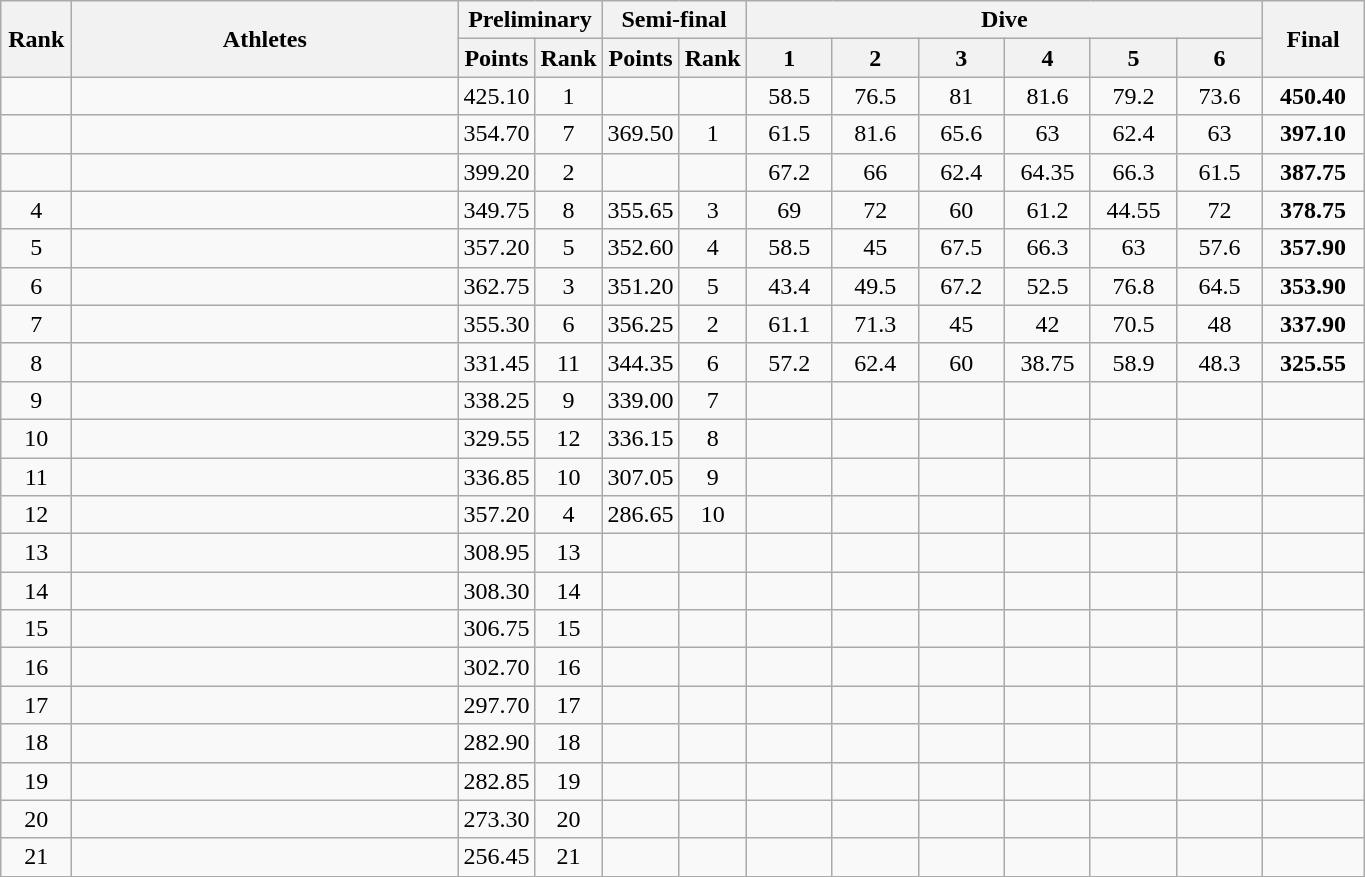<table class="wikitable" style="text-align:center">
<tr>
<th rowspan="2" width=40>Rank</th>
<th rowspan="2" width=250>Athletes</th>
<th colspan="2">Preliminary</th>
<th colspan="2">Semi-final</th>
<th colspan="6">Dive</th>
<th rowspan="2" width=60>Final</th>
</tr>
<tr>
<th>Points</th>
<th>Rank</th>
<th>Points</th>
<th>Rank</th>
<th width=50>1</th>
<th width=50>2</th>
<th width=50>3</th>
<th width=50>4</th>
<th width=50>5</th>
<th width=50>6</th>
</tr>
<tr>
<td></td>
<td align=left></td>
<td>425.10</td>
<td>1</td>
<td></td>
<td></td>
<td>58.5</td>
<td>76.5</td>
<td>81</td>
<td>81.6</td>
<td>79.2</td>
<td>73.6</td>
<td><strong>450.40</strong></td>
</tr>
<tr>
<td></td>
<td align=left></td>
<td>354.70</td>
<td>7</td>
<td>369.50</td>
<td>1</td>
<td>61.5</td>
<td>81.6</td>
<td>65.6</td>
<td>63</td>
<td>62.4</td>
<td>63</td>
<td><strong>397.10</strong></td>
</tr>
<tr>
<td></td>
<td align=left></td>
<td>399.20</td>
<td>2</td>
<td></td>
<td></td>
<td>67.2</td>
<td>66</td>
<td>62.4</td>
<td>64.35</td>
<td>66.3</td>
<td>61.5</td>
<td><strong>387.75</strong></td>
</tr>
<tr>
<td>4</td>
<td align=left></td>
<td>349.75</td>
<td>8</td>
<td>355.65</td>
<td>3</td>
<td>69</td>
<td>72</td>
<td>60</td>
<td>61.2</td>
<td>44.55</td>
<td>72</td>
<td><strong>378.75</strong></td>
</tr>
<tr>
<td>5</td>
<td align=left></td>
<td>357.20</td>
<td>5</td>
<td>352.60</td>
<td>4</td>
<td>58.5</td>
<td>45</td>
<td>67.5</td>
<td>66.3</td>
<td>63</td>
<td>57.6</td>
<td><strong>357.90</strong></td>
</tr>
<tr>
<td>6</td>
<td align=left></td>
<td>362.75</td>
<td>3</td>
<td>351.20</td>
<td>5</td>
<td>43.4</td>
<td>49.5</td>
<td>67.2</td>
<td>52.5</td>
<td>76.8</td>
<td>64.5</td>
<td><strong>353.90</strong></td>
</tr>
<tr>
<td>7</td>
<td align=left></td>
<td>355.30</td>
<td>6</td>
<td>356.25</td>
<td>2</td>
<td>61.1</td>
<td>71.3</td>
<td>45</td>
<td>42</td>
<td>70.5</td>
<td>48</td>
<td><strong>337.90</strong></td>
</tr>
<tr>
<td>8</td>
<td align=left></td>
<td>331.45</td>
<td>11</td>
<td>344.35</td>
<td>6</td>
<td>57.2</td>
<td>62.4</td>
<td>60</td>
<td>38.75</td>
<td>58.9</td>
<td>48.3</td>
<td><strong>325.55</strong></td>
</tr>
<tr>
<td>9</td>
<td align=left></td>
<td>338.25</td>
<td>9</td>
<td>339.00</td>
<td>7</td>
<td></td>
<td></td>
<td></td>
<td></td>
<td></td>
<td></td>
<td></td>
</tr>
<tr>
<td>10</td>
<td align=left></td>
<td>329.55</td>
<td>12</td>
<td>336.15</td>
<td>8</td>
<td></td>
<td></td>
<td></td>
<td></td>
<td></td>
<td></td>
<td></td>
</tr>
<tr>
<td>11</td>
<td align=left></td>
<td>336.85</td>
<td>10</td>
<td>307.05</td>
<td>9</td>
<td></td>
<td></td>
<td></td>
<td></td>
<td></td>
<td></td>
<td></td>
</tr>
<tr>
<td>12</td>
<td align=left></td>
<td>357.20</td>
<td>4</td>
<td>286.65</td>
<td>10</td>
<td></td>
<td></td>
<td></td>
<td></td>
<td></td>
<td></td>
<td></td>
</tr>
<tr>
<td>13</td>
<td align=left></td>
<td>308.95</td>
<td>13</td>
<td></td>
<td></td>
<td></td>
<td></td>
<td></td>
<td></td>
<td></td>
<td></td>
<td></td>
</tr>
<tr>
<td>14</td>
<td align=left></td>
<td>308.30</td>
<td>14</td>
<td></td>
<td></td>
<td></td>
<td></td>
<td></td>
<td></td>
<td></td>
<td></td>
<td></td>
</tr>
<tr>
<td>15</td>
<td align=left></td>
<td>306.75</td>
<td>15</td>
<td></td>
<td></td>
<td></td>
<td></td>
<td></td>
<td></td>
<td></td>
<td></td>
<td></td>
</tr>
<tr>
<td>16</td>
<td align=left></td>
<td>302.70</td>
<td>16</td>
<td></td>
<td></td>
<td></td>
<td></td>
<td></td>
<td></td>
<td></td>
<td></td>
<td></td>
</tr>
<tr>
<td>17</td>
<td align=left></td>
<td>297.70</td>
<td>17</td>
<td></td>
<td></td>
<td></td>
<td></td>
<td></td>
<td></td>
<td></td>
<td></td>
<td></td>
</tr>
<tr>
<td>18</td>
<td align=left></td>
<td>282.90</td>
<td>18</td>
<td></td>
<td></td>
<td></td>
<td></td>
<td></td>
<td></td>
<td></td>
<td></td>
<td></td>
</tr>
<tr>
<td>19</td>
<td align=left></td>
<td>282.85</td>
<td>19</td>
<td></td>
<td></td>
<td></td>
<td></td>
<td></td>
<td></td>
<td></td>
<td></td>
<td></td>
</tr>
<tr>
<td>20</td>
<td align=left></td>
<td>273.30</td>
<td>20</td>
<td></td>
<td></td>
<td></td>
<td></td>
<td></td>
<td></td>
<td></td>
<td></td>
<td></td>
</tr>
<tr>
<td>21</td>
<td align=left></td>
<td>256.45</td>
<td>21</td>
<td></td>
<td></td>
<td></td>
<td></td>
<td></td>
<td></td>
<td></td>
<td></td>
<td></td>
</tr>
</table>
